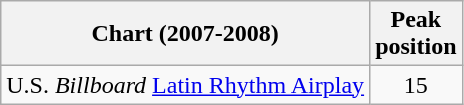<table class="wikitable sortable">
<tr>
<th align="left">Chart (2007-2008)</th>
<th align="left">Peak<br>position</th>
</tr>
<tr>
<td align="left">U.S. <em>Billboard</em> <a href='#'>Latin Rhythm Airplay</a></td>
<td align="center">15</td>
</tr>
</table>
